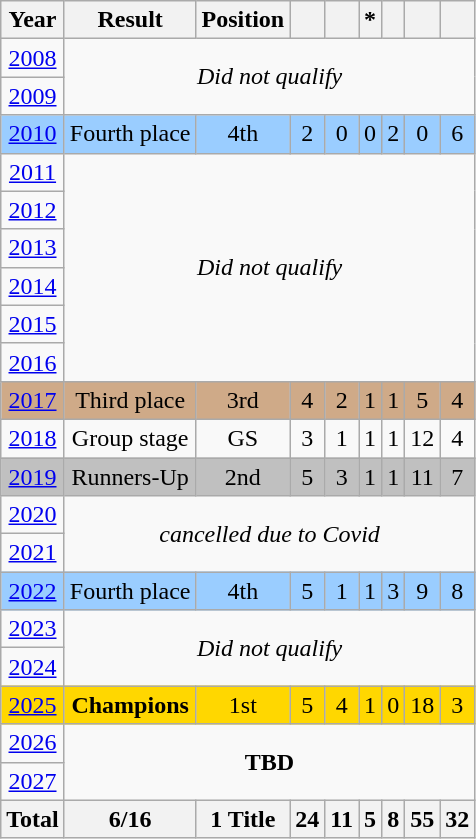<table class="wikitable" style="text-align: center;">
<tr>
<th scope="col">Year</th>
<th scope="col">Result</th>
<th scope="col">Position</th>
<th scope="col"></th>
<th scope="col"></th>
<th scope="col">*</th>
<th scope="col"></th>
<th scope="col"></th>
<th scope="col"></th>
</tr>
<tr>
<td> <a href='#'>2008</a></td>
<td rowspan=2 colspan=8><em>Did not qualify</em></td>
</tr>
<tr>
<td> <a href='#'>2009</a></td>
</tr>
<tr style="background:#9acdff;">
<td> <a href='#'>2010</a></td>
<td>Fourth place</td>
<td>4th</td>
<td>2</td>
<td>0</td>
<td>0</td>
<td>2</td>
<td>0</td>
<td>6</td>
</tr>
<tr>
<td> <a href='#'>2011</a></td>
<td rowspan=6 colspan=8><em>Did not qualify</em></td>
</tr>
<tr>
<td> <a href='#'>2012</a></td>
</tr>
<tr>
<td> <a href='#'>2013</a></td>
</tr>
<tr>
<td> <a href='#'>2014</a></td>
</tr>
<tr>
<td> <a href='#'>2015</a></td>
</tr>
<tr>
<td> <a href='#'>2016</a></td>
</tr>
<tr style="background:#cfaa88;">
<td> <a href='#'>2017</a></td>
<td>Third place</td>
<td>3rd</td>
<td>4</td>
<td>2</td>
<td>1</td>
<td>1</td>
<td>5</td>
<td>4</td>
</tr>
<tr>
<td> <a href='#'>2018</a></td>
<td>Group stage</td>
<td>GS</td>
<td>3</td>
<td>1</td>
<td>1</td>
<td>1</td>
<td>12</td>
<td>4</td>
</tr>
<tr style="background:silver;">
<td> <a href='#'>2019</a></td>
<td>Runners-Up</td>
<td>2nd</td>
<td>5</td>
<td>3</td>
<td>1</td>
<td>1</td>
<td>11</td>
<td>7</td>
</tr>
<tr>
<td> <a href='#'>2020</a></td>
<td rowspan=2 colspan=8><em>cancelled due to Covid</em></td>
</tr>
<tr>
<td> <a href='#'>2021</a></td>
</tr>
<tr style="background:#9acdff;">
<td> <a href='#'>2022</a></td>
<td>Fourth place</td>
<td>4th</td>
<td>5</td>
<td>1</td>
<td>1</td>
<td>3</td>
<td>9</td>
<td>8</td>
</tr>
<tr>
<td> <a href='#'>2023</a></td>
<td rowspan=2 colspan=8 align=center><em>Did not qualify</em></td>
</tr>
<tr>
<td> <a href='#'>2024</a></td>
</tr>
<tr style="background:gold;">
<td> <a href='#'>2025</a></td>
<td><strong>Champions</strong></td>
<td>1st</td>
<td>5</td>
<td>4</td>
<td>1</td>
<td>0</td>
<td>18</td>
<td>3</td>
</tr>
<tr>
<td> <a href='#'>2026</a></td>
<td colspan=8 rowspan=2 align=center><strong>TBD</strong></td>
</tr>
<tr>
<td> <a href='#'>2027</a></td>
</tr>
<tr>
<th>Total</th>
<th>6/16</th>
<th>1 Title</th>
<th>24</th>
<th>11</th>
<th>5</th>
<th>8</th>
<th>55</th>
<th>32</th>
</tr>
</table>
